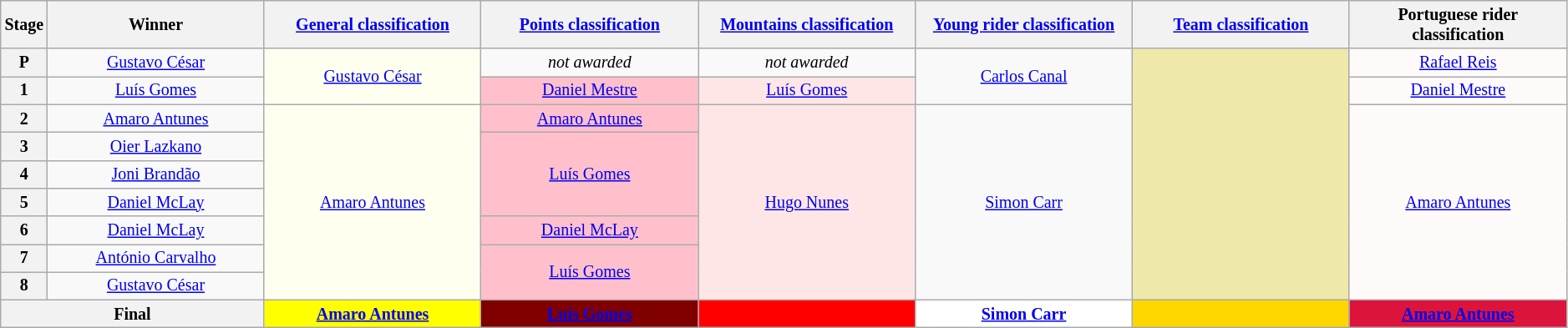<table class="wikitable" style="text-align: center; font-size:smaller;">
<tr>
<th scope="col" style="width:1%;">Stage</th>
<th scope="col" style="width:14%;">Winner</th>
<th scope="col" style="width:14%;"><a href='#'>General classification</a><br></th>
<th scope="col" style="width:14%;"><a href='#'>Points classification</a><br></th>
<th scope="col" style="width:14%;"><a href='#'>Mountains classification</a><br></th>
<th scope="col" style="width:14%;"><a href='#'>Young rider classification</a><br></th>
<th scope="col" style="width:14%;"><a href='#'>Team classification</a></th>
<th scope="col" style="width:14%;">Portuguese rider classification</th>
</tr>
<tr>
<th>P</th>
<td><a href='#'>Gustavo César</a></td>
<td style="background:Ivory;" rowspan="2"><a href='#'>Gustavo César</a></td>
<td><em>not awarded</em></td>
<td><em>not awarded</em></td>
<td style="background:OffWhite;" rowspan="2"><a href='#'>Carlos Canal</a></td>
<td style="background:PaleGoldenrod;" rowspan="9"></td>
<td style="background:Snow;"><a href='#'>Rafael Reis</a></td>
</tr>
<tr>
<th>1</th>
<td><a href='#'>Luís Gomes</a></td>
<td style="background:Pink;"><a href='#'>Daniel Mestre</a></td>
<td style="background:#FFE6E6"><a href='#'>Luís Gomes</a></td>
<td style="background:Snow;"><a href='#'>Daniel Mestre</a></td>
</tr>
<tr>
<th>2</th>
<td><a href='#'>Amaro Antunes</a></td>
<td style="background:Ivory;" rowspan="7"><a href='#'>Amaro Antunes</a></td>
<td style="background:Pink;"><a href='#'>Amaro Antunes</a></td>
<td style="background:#FFE6E6" rowspan="7"><a href='#'>Hugo Nunes</a></td>
<td style="background:OffWhite;" rowspan="7"><a href='#'>Simon Carr</a></td>
<td style="background:Snow;" rowspan="7"><a href='#'>Amaro Antunes</a></td>
</tr>
<tr>
<th>3</th>
<td><a href='#'>Oier Lazkano</a></td>
<td style="background:Pink;" rowspan="3"><a href='#'>Luís Gomes</a></td>
</tr>
<tr>
<th>4</th>
<td><a href='#'>Joni Brandão</a></td>
</tr>
<tr>
<th>5</th>
<td><a href='#'>Daniel McLay</a></td>
</tr>
<tr>
<th>6</th>
<td><a href='#'>Daniel McLay</a></td>
<td style="background:Pink;"><a href='#'>Daniel McLay</a></td>
</tr>
<tr>
<th>7</th>
<td><a href='#'>António Carvalho</a></td>
<td style="background:Pink;" rowspan="2"><a href='#'>Luís Gomes</a></td>
</tr>
<tr>
<th>8</th>
<td><a href='#'>Gustavo César</a></td>
</tr>
<tr>
<th colspan="2">Final</th>
<th style="background:Yellow;"><a href='#'>Amaro Antunes</a></th>
<th style="background:Maroon;"><a href='#'>Luís Gomes</a></th>
<th style="background:#f00;"></th>
<th style="background:White;"><a href='#'>Simon Carr</a></th>
<th style="background:Gold;"></th>
<th style="background:Crimson;"><a href='#'>Amaro Antunes</a></th>
</tr>
</table>
